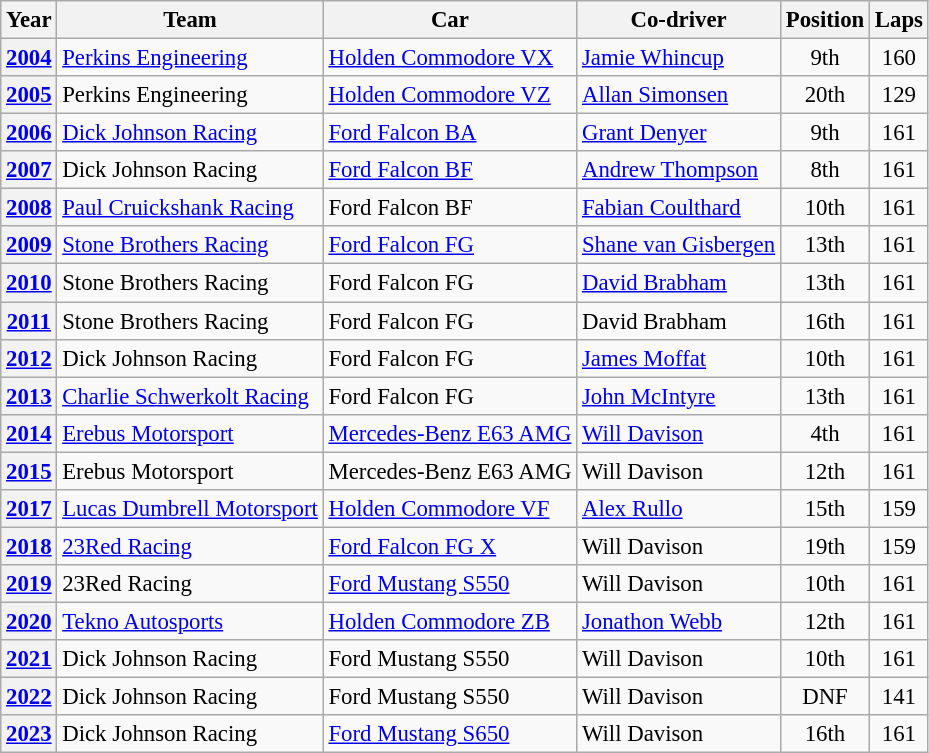<table class="wikitable" style="font-size: 95%;">
<tr>
<th>Year</th>
<th>Team</th>
<th>Car</th>
<th>Co-driver</th>
<th>Position</th>
<th>Laps</th>
</tr>
<tr>
<th><a href='#'>2004</a></th>
<td><a href='#'>Perkins Engineering</a></td>
<td><a href='#'>Holden Commodore VX</a></td>
<td> <a href='#'>Jamie Whincup</a></td>
<td align="center">9th</td>
<td align="center">160</td>
</tr>
<tr>
<th><a href='#'>2005</a></th>
<td>Perkins Engineering</td>
<td><a href='#'>Holden Commodore VZ</a></td>
<td> <a href='#'>Allan Simonsen</a></td>
<td align="center">20th</td>
<td align="center">129</td>
</tr>
<tr>
<th><a href='#'>2006</a></th>
<td><a href='#'>Dick Johnson Racing</a></td>
<td><a href='#'>Ford Falcon BA</a></td>
<td> <a href='#'>Grant Denyer</a></td>
<td align="center">9th</td>
<td align="center">161</td>
</tr>
<tr>
<th><a href='#'>2007</a></th>
<td>Dick Johnson Racing</td>
<td><a href='#'>Ford Falcon BF</a></td>
<td> <a href='#'>Andrew Thompson</a></td>
<td align="center">8th</td>
<td align="center">161</td>
</tr>
<tr>
<th><a href='#'>2008</a></th>
<td><a href='#'>Paul Cruickshank Racing</a></td>
<td>Ford Falcon BF</td>
<td> <a href='#'>Fabian Coulthard</a></td>
<td align="center">10th</td>
<td align="center">161</td>
</tr>
<tr>
<th><a href='#'>2009</a></th>
<td><a href='#'>Stone Brothers Racing</a></td>
<td><a href='#'>Ford Falcon FG</a></td>
<td> <a href='#'>Shane van Gisbergen</a></td>
<td align="center">13th</td>
<td align="center">161</td>
</tr>
<tr>
<th><a href='#'>2010</a></th>
<td>Stone Brothers Racing</td>
<td>Ford Falcon FG</td>
<td> <a href='#'>David Brabham</a></td>
<td align="center">13th</td>
<td align="center">161</td>
</tr>
<tr>
<th><a href='#'>2011</a></th>
<td>Stone Brothers Racing</td>
<td>Ford Falcon FG</td>
<td> David Brabham</td>
<td align="center">16th</td>
<td align="center">161</td>
</tr>
<tr>
<th><a href='#'>2012</a></th>
<td>Dick Johnson Racing</td>
<td>Ford Falcon FG</td>
<td> <a href='#'>James Moffat</a></td>
<td align="center">10th</td>
<td align="center">161</td>
</tr>
<tr>
<th><a href='#'>2013</a></th>
<td><a href='#'>Charlie Schwerkolt Racing</a></td>
<td>Ford Falcon FG</td>
<td> <a href='#'>John McIntyre</a></td>
<td align="center">13th</td>
<td align="center">161</td>
</tr>
<tr>
<th><a href='#'>2014</a></th>
<td><a href='#'>Erebus Motorsport</a></td>
<td><a href='#'>Mercedes-Benz E63 AMG</a></td>
<td> <a href='#'>Will Davison</a></td>
<td align="center">4th</td>
<td align="center">161</td>
</tr>
<tr>
<th><a href='#'>2015</a></th>
<td>Erebus Motorsport</td>
<td>Mercedes-Benz E63 AMG</td>
<td> Will Davison</td>
<td align="center">12th</td>
<td align="center">161</td>
</tr>
<tr>
<th><a href='#'>2017</a></th>
<td><a href='#'>Lucas Dumbrell Motorsport</a></td>
<td><a href='#'>Holden Commodore VF</a></td>
<td> <a href='#'>Alex Rullo</a></td>
<td align="center">15th</td>
<td align="center">159</td>
</tr>
<tr>
<th><a href='#'>2018</a></th>
<td><a href='#'>23Red Racing</a></td>
<td><a href='#'>Ford Falcon FG X</a></td>
<td> Will Davison</td>
<td align="center">19th</td>
<td align="center">159</td>
</tr>
<tr>
<th><a href='#'>2019</a></th>
<td>23Red Racing</td>
<td><a href='#'>Ford Mustang S550</a></td>
<td> Will Davison</td>
<td align="center">10th</td>
<td align="center">161</td>
</tr>
<tr>
<th><a href='#'>2020</a></th>
<td><a href='#'>Tekno Autosports</a></td>
<td><a href='#'>Holden Commodore ZB</a></td>
<td> <a href='#'>Jonathon Webb</a></td>
<td align="center">12th</td>
<td align="center">161</td>
</tr>
<tr>
<th><a href='#'>2021</a></th>
<td>Dick Johnson Racing</td>
<td>Ford Mustang S550</td>
<td> Will Davison</td>
<td align="center">10th</td>
<td align="center">161</td>
</tr>
<tr>
<th><a href='#'>2022</a></th>
<td>Dick Johnson Racing</td>
<td>Ford Mustang S550</td>
<td> Will Davison</td>
<td align="center">DNF</td>
<td align="center">141</td>
</tr>
<tr>
<th><a href='#'>2023</a></th>
<td>Dick Johnson Racing</td>
<td><a href='#'>Ford Mustang S650</a></td>
<td> Will Davison</td>
<td align="center">16th</td>
<td align="center">161</td>
</tr>
</table>
